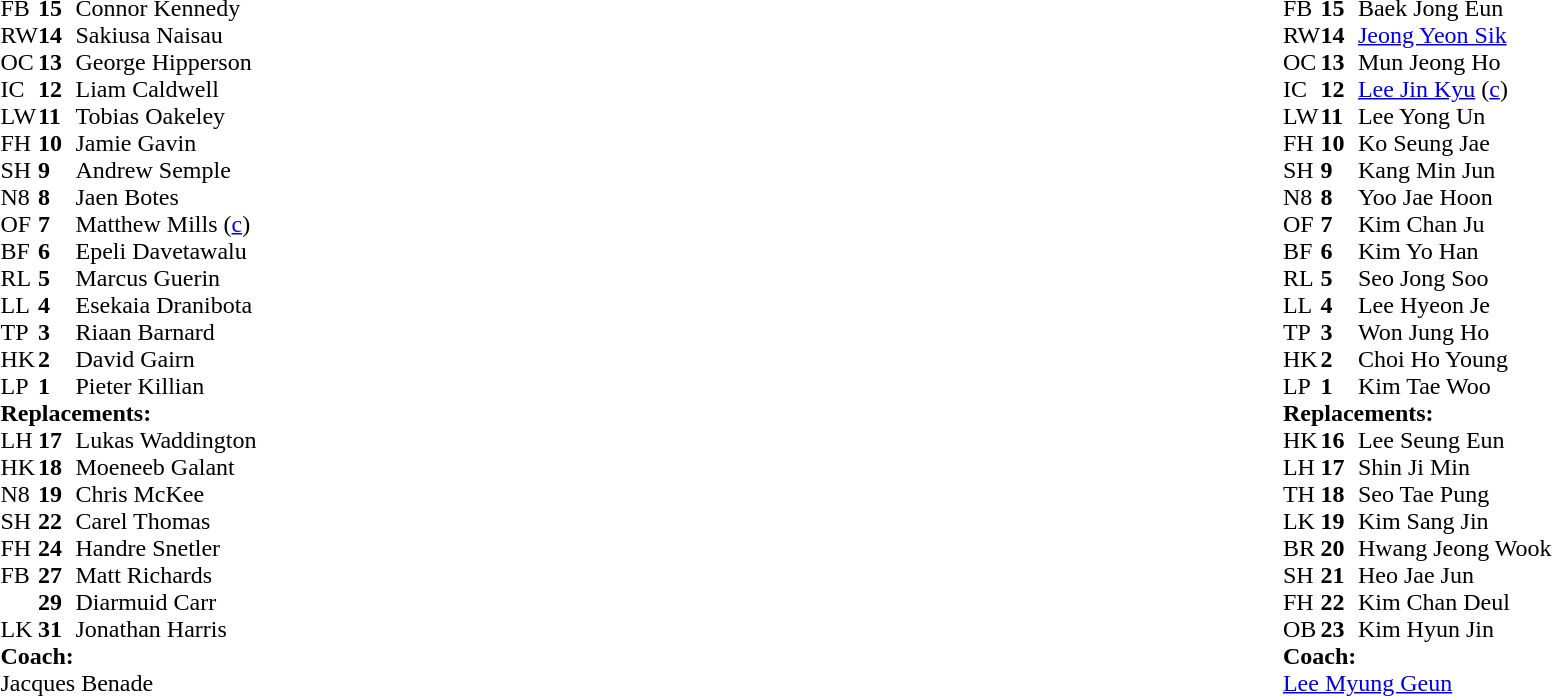<table style="width:100%">
<tr>
<td style="vertical-align:top; width:50%"><br><table cellspacing="0" cellpadding="0">
<tr>
<th width="25"></th>
<th width="25"></th>
</tr>
<tr>
<td>FB</td>
<td><strong>15</strong></td>
<td>Connor Kennedy</td>
</tr>
<tr>
<td>RW</td>
<td><strong>14</strong></td>
<td>Sakiusa Naisau</td>
</tr>
<tr>
<td>OC</td>
<td><strong>13</strong></td>
<td>George Hipperson</td>
</tr>
<tr>
<td>IC</td>
<td><strong>12</strong></td>
<td>Liam Caldwell</td>
</tr>
<tr>
<td>LW</td>
<td><strong>11</strong></td>
<td>Tobias Oakeley</td>
</tr>
<tr>
<td>FH</td>
<td><strong>10</strong></td>
<td>Jamie Gavin</td>
</tr>
<tr>
<td>SH</td>
<td><strong>9</strong></td>
<td>Andrew Semple</td>
</tr>
<tr>
<td>N8</td>
<td><strong>8</strong></td>
<td>Jaen Botes</td>
</tr>
<tr>
<td>OF</td>
<td><strong>7</strong></td>
<td>Matthew Mills (<a href='#'>c</a>)</td>
</tr>
<tr>
<td>BF</td>
<td><strong>6</strong></td>
<td>Epeli Davetawalu</td>
</tr>
<tr>
<td>RL</td>
<td><strong>5</strong></td>
<td>Marcus Guerin</td>
</tr>
<tr>
<td>LL</td>
<td><strong>4</strong></td>
<td>Esekaia Dranibota</td>
</tr>
<tr>
<td>TP</td>
<td><strong>3</strong></td>
<td>Riaan Barnard</td>
</tr>
<tr>
<td>HK</td>
<td><strong>2</strong></td>
<td>David Gairn</td>
</tr>
<tr>
<td>LP</td>
<td><strong>1</strong></td>
<td>Pieter Killian</td>
</tr>
<tr>
<td colspan="3"><strong>Replacements:</strong></td>
</tr>
<tr>
<td>LH</td>
<td><strong>17</strong></td>
<td>Lukas Waddington</td>
</tr>
<tr>
<td>HK</td>
<td><strong>18</strong></td>
<td>Moeneeb Galant</td>
</tr>
<tr>
<td>N8</td>
<td><strong>19</strong></td>
<td>Chris McKee</td>
</tr>
<tr>
<td>SH</td>
<td><strong>22</strong></td>
<td>Carel Thomas</td>
</tr>
<tr>
<td>FH</td>
<td><strong>24</strong></td>
<td>Handre Snetler</td>
</tr>
<tr>
<td>FB</td>
<td><strong>27</strong></td>
<td>Matt Richards</td>
</tr>
<tr>
<td></td>
<td><strong>29</strong></td>
<td>Diarmuid Carr</td>
</tr>
<tr>
<td>LK</td>
<td><strong>31</strong></td>
<td>Jonathan Harris</td>
</tr>
<tr>
<td colspan="3"><strong>Coach:</strong></td>
</tr>
<tr>
<td colspan="3"> Jacques Benade</td>
</tr>
</table>
</td>
<td><br><table cellspacing="0" cellpadding="0" style="margin:auto">
<tr>
<th width="25"></th>
<th width="25"></th>
</tr>
<tr>
<td>FB</td>
<td><strong>15</strong></td>
<td>Baek Jong Eun</td>
</tr>
<tr>
<td>RW</td>
<td><strong>14</strong></td>
<td><a href='#'>Jeong Yeon Sik</a></td>
</tr>
<tr>
<td>OC</td>
<td><strong>13</strong></td>
<td>Mun Jeong Ho</td>
</tr>
<tr>
<td>IC</td>
<td><strong>12</strong></td>
<td><a href='#'>Lee Jin Kyu</a> (<a href='#'>c</a>)</td>
</tr>
<tr>
<td>LW</td>
<td><strong>11</strong></td>
<td>Lee Yong Un</td>
</tr>
<tr>
<td>FH</td>
<td><strong>10</strong></td>
<td>Ko Seung Jae</td>
</tr>
<tr>
<td>SH</td>
<td><strong>9</strong></td>
<td>Kang Min Jun</td>
</tr>
<tr>
<td>N8</td>
<td><strong>8</strong></td>
<td>Yoo Jae Hoon</td>
</tr>
<tr>
<td>OF</td>
<td><strong>7</strong></td>
<td>Kim Chan Ju</td>
</tr>
<tr>
<td>BF</td>
<td><strong>6</strong></td>
<td>Kim Yo Han</td>
</tr>
<tr>
<td>RL</td>
<td><strong>5</strong></td>
<td>Seo Jong Soo</td>
</tr>
<tr>
<td>LL</td>
<td><strong>4</strong></td>
<td>Lee Hyeon Je</td>
</tr>
<tr>
<td>TP</td>
<td><strong>3</strong></td>
<td>Won Jung Ho</td>
</tr>
<tr>
<td>HK</td>
<td><strong>2</strong></td>
<td>Choi Ho Young</td>
</tr>
<tr>
<td>LP</td>
<td><strong>1</strong></td>
<td>Kim Tae Woo</td>
</tr>
<tr>
<td colspan="3"><strong>Replacements:</strong></td>
</tr>
<tr>
<td>HK</td>
<td><strong>16</strong></td>
<td>Lee Seung Eun</td>
</tr>
<tr>
<td>LH</td>
<td><strong>17</strong></td>
<td>Shin Ji Min</td>
</tr>
<tr>
<td>TH</td>
<td><strong>18</strong></td>
<td>Seo Tae Pung</td>
</tr>
<tr>
<td>LK</td>
<td><strong>19</strong></td>
<td>Kim Sang Jin</td>
</tr>
<tr>
<td>BR</td>
<td><strong>20</strong></td>
<td>Hwang Jeong Wook</td>
</tr>
<tr>
<td>SH</td>
<td><strong>21</strong></td>
<td>Heo Jae Jun</td>
</tr>
<tr>
<td>FH</td>
<td><strong>22</strong></td>
<td>Kim Chan Deul</td>
</tr>
<tr>
<td>OB</td>
<td><strong>23</strong></td>
<td>Kim Hyun Jin</td>
</tr>
<tr>
<td colspan="3"><strong>Coach:</strong></td>
</tr>
<tr>
<td colspan="3"> <a href='#'>Lee Myung Geun</a></td>
</tr>
</table>
</td>
</tr>
</table>
